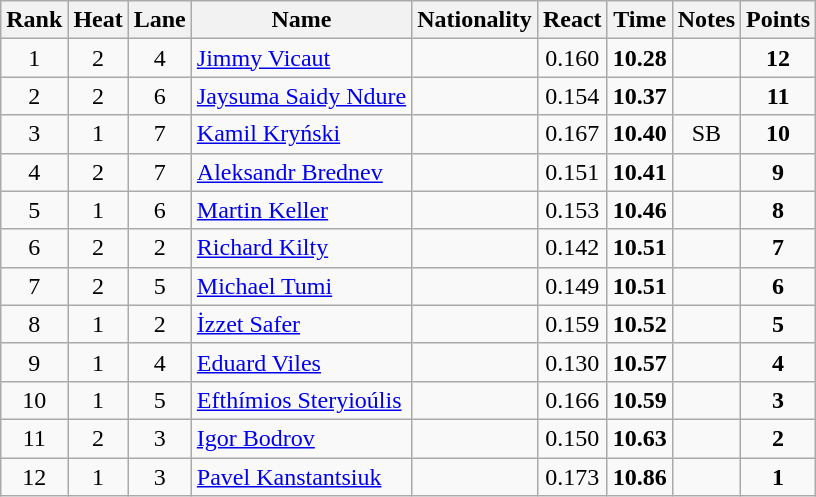<table class="wikitable sortable" style="text-align:center">
<tr>
<th>Rank</th>
<th>Heat</th>
<th>Lane</th>
<th>Name</th>
<th>Nationality</th>
<th>React</th>
<th>Time</th>
<th>Notes</th>
<th>Points</th>
</tr>
<tr>
<td>1</td>
<td>2</td>
<td>4</td>
<td align=left><a href='#'>Jimmy Vicaut</a></td>
<td align=left></td>
<td>0.160</td>
<td><strong>10.28</strong></td>
<td></td>
<td><strong>12</strong></td>
</tr>
<tr>
<td>2</td>
<td>2</td>
<td>6</td>
<td align=left><a href='#'>Jaysuma Saidy Ndure</a></td>
<td align=left></td>
<td>0.154</td>
<td><strong>10.37</strong></td>
<td></td>
<td><strong>11</strong></td>
</tr>
<tr>
<td>3</td>
<td>1</td>
<td>7</td>
<td align=left><a href='#'>Kamil Kryński</a></td>
<td align=left></td>
<td>0.167</td>
<td><strong>10.40</strong></td>
<td>SB</td>
<td><strong>10</strong></td>
</tr>
<tr>
<td>4</td>
<td>2</td>
<td>7</td>
<td align=left><a href='#'>Aleksandr Brednev</a></td>
<td align=left></td>
<td>0.151</td>
<td><strong>10.41</strong></td>
<td></td>
<td><strong>9</strong></td>
</tr>
<tr>
<td>5</td>
<td>1</td>
<td>6</td>
<td align=left><a href='#'>Martin Keller</a></td>
<td align=left></td>
<td>0.153</td>
<td><strong>10.46</strong></td>
<td></td>
<td><strong>8</strong></td>
</tr>
<tr>
<td>6</td>
<td>2</td>
<td>2</td>
<td align=left><a href='#'>Richard Kilty</a></td>
<td align=left></td>
<td>0.142</td>
<td><strong>10.51</strong></td>
<td></td>
<td><strong>7</strong></td>
</tr>
<tr>
<td>7</td>
<td>2</td>
<td>5</td>
<td align=left><a href='#'>Michael Tumi</a></td>
<td align=left></td>
<td>0.149</td>
<td><strong>10.51</strong></td>
<td></td>
<td><strong>6</strong></td>
</tr>
<tr>
<td>8</td>
<td>1</td>
<td>2</td>
<td align=left><a href='#'>İzzet Safer</a></td>
<td align=left></td>
<td>0.159</td>
<td><strong>10.52</strong></td>
<td></td>
<td><strong>5</strong></td>
</tr>
<tr>
<td>9</td>
<td>1</td>
<td>4</td>
<td align=left><a href='#'>Eduard Viles</a></td>
<td align=left></td>
<td>0.130</td>
<td><strong>10.57</strong></td>
<td></td>
<td><strong>4</strong></td>
</tr>
<tr>
<td>10</td>
<td>1</td>
<td>5</td>
<td align=left><a href='#'>Efthímios Steryioúlis</a></td>
<td align=left></td>
<td>0.166</td>
<td><strong>10.59</strong></td>
<td></td>
<td><strong>3</strong></td>
</tr>
<tr>
<td>11</td>
<td>2</td>
<td>3</td>
<td align=left><a href='#'>Igor Bodrov</a></td>
<td align=left></td>
<td>0.150</td>
<td><strong>10.63</strong></td>
<td></td>
<td><strong>2</strong></td>
</tr>
<tr>
<td>12</td>
<td>1</td>
<td>3</td>
<td align=left><a href='#'>Pavel Kanstantsiuk</a></td>
<td align=left></td>
<td>0.173</td>
<td><strong>10.86</strong></td>
<td></td>
<td><strong>1</strong></td>
</tr>
</table>
